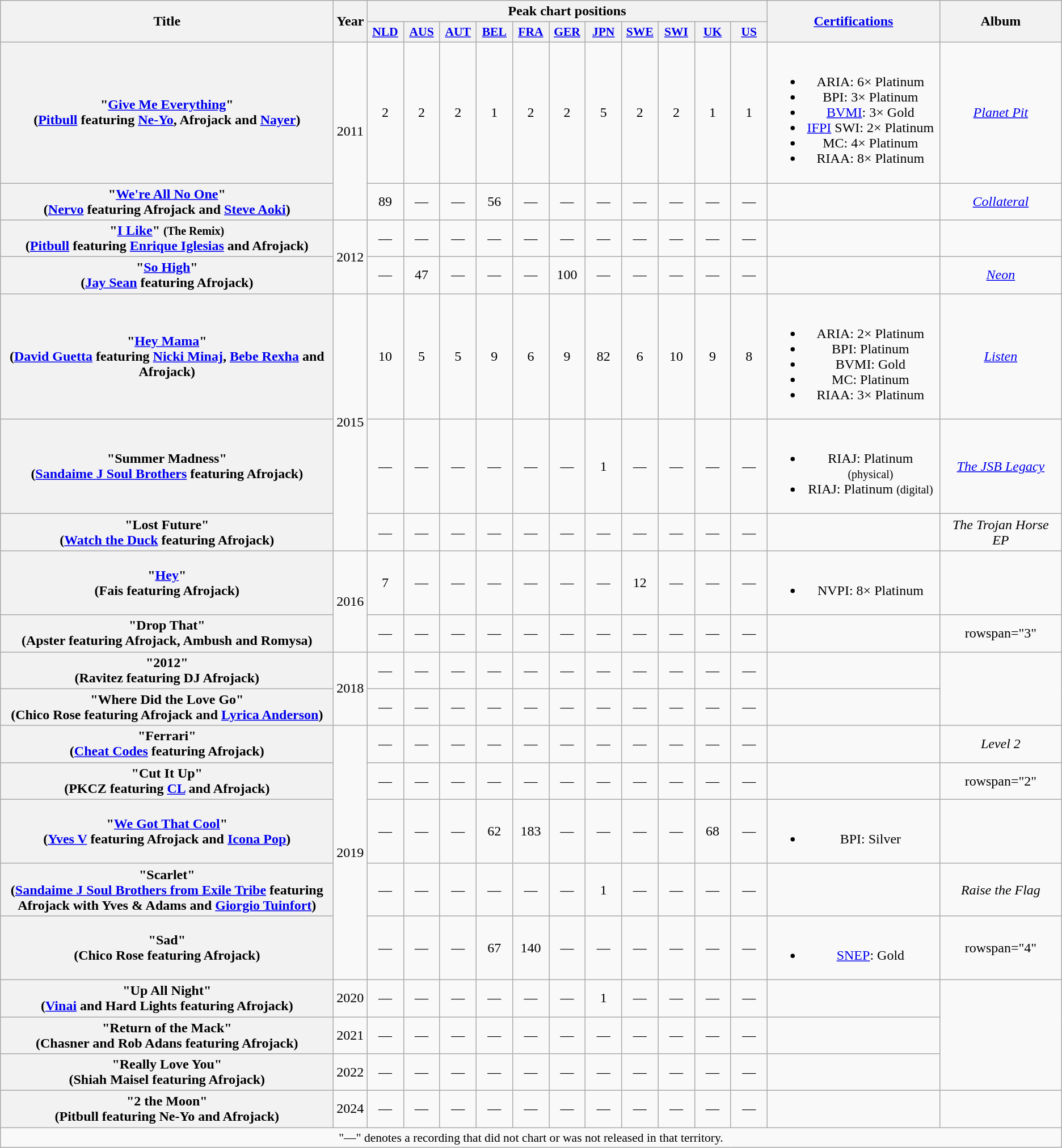<table class="wikitable plainrowheaders" style="text-align:center;" border="1">
<tr>
<th scope="col" rowspan="2" style="width:24em;">Title</th>
<th scope="col" rowspan="2">Year</th>
<th scope="col" colspan="11">Peak chart positions</th>
<th scope="col" rowspan="2"><a href='#'>Certifications</a></th>
<th scope="col" rowspan="2">Album</th>
</tr>
<tr>
<th scope="col" style="width:2.5em;font-size:90%;"><a href='#'>NLD</a></th>
<th scope="col" style="width:2.5em;font-size:90%;"><a href='#'>AUS</a></th>
<th scope="col" style="width:2.5em;font-size:90%;"><a href='#'>AUT</a></th>
<th scope="col" style="width:2.5em;font-size:90%;"><a href='#'>BEL</a><br></th>
<th scope="col" style="width:2.5em;font-size:90%;"><a href='#'>FRA</a></th>
<th scope="col" style="width:2.5em;font-size:90%;"><a href='#'>GER</a></th>
<th scope="col" style="width:2.5em;font-size:90%;"><a href='#'>JPN</a></th>
<th scope="col" style="width:2.5em;font-size:90%;"><a href='#'>SWE</a></th>
<th scope="col" style="width:2.5em;font-size:90%;"><a href='#'>SWI</a></th>
<th scope="col" style="width:2.5em;font-size:90%;"><a href='#'>UK</a></th>
<th scope="col" style="width:2.5em;font-size:90%;"><a href='#'>US</a></th>
</tr>
<tr>
<th scope="row">"<a href='#'>Give Me Everything</a>" <br><span>(<a href='#'>Pitbull</a> featuring <a href='#'>Ne-Yo</a>, Afrojack and <a href='#'>Nayer</a>)</span></th>
<td rowspan="2">2011</td>
<td>2</td>
<td>2</td>
<td>2</td>
<td>1</td>
<td>2</td>
<td>2</td>
<td>5</td>
<td>2</td>
<td>2</td>
<td>1</td>
<td>1</td>
<td><br><ul><li>ARIA: 6× Platinum</li><li>BPI: 3× Platinum</li><li><a href='#'>BVMI</a>: 3× Gold</li><li><a href='#'>IFPI</a> SWI: 2× Platinum</li><li>MC: 4× Platinum</li><li>RIAA: 8× Platinum</li></ul></td>
<td><em><a href='#'>Planet Pit</a></em></td>
</tr>
<tr>
<th scope="row">"<a href='#'>We're All No One</a>" <br><span>(<a href='#'>Nervo</a> featuring Afrojack and <a href='#'>Steve Aoki</a>)</span></th>
<td>89</td>
<td>—</td>
<td>—</td>
<td>56</td>
<td>—</td>
<td>—</td>
<td>—</td>
<td>—</td>
<td>—</td>
<td>—</td>
<td>—</td>
<td></td>
<td><em><a href='#'>Collateral</a></em></td>
</tr>
<tr>
<th scope="row">"<a href='#'>I Like</a>" <small>(The Remix)</small> <br><span>(<a href='#'>Pitbull</a> featuring <a href='#'>Enrique Iglesias</a> and Afrojack)</span></th>
<td rowspan="2">2012</td>
<td>—</td>
<td>—</td>
<td>—</td>
<td>—</td>
<td>—</td>
<td>—</td>
<td>—</td>
<td>—</td>
<td>—</td>
<td>—</td>
<td>—</td>
<td></td>
<td></td>
</tr>
<tr>
<th scope="row">"<a href='#'>So High</a>" <br><span>(<a href='#'>Jay Sean</a> featuring Afrojack)</span></th>
<td>—</td>
<td>47</td>
<td>—</td>
<td>—</td>
<td>—</td>
<td>100</td>
<td>—</td>
<td>—</td>
<td>—</td>
<td>—</td>
<td>—</td>
<td></td>
<td><em><a href='#'>Neon</a></em></td>
</tr>
<tr>
<th scope="row">"<a href='#'>Hey Mama</a>" <br><span>(<a href='#'>David Guetta</a> featuring <a href='#'>Nicki Minaj</a>, <a href='#'>Bebe Rexha</a> and Afrojack)</span></th>
<td rowspan="3">2015</td>
<td>10</td>
<td>5</td>
<td>5</td>
<td>9</td>
<td>6</td>
<td>9</td>
<td>82</td>
<td>6</td>
<td>10</td>
<td>9</td>
<td>8</td>
<td><br><ul><li>ARIA: 2× Platinum</li><li>BPI: Platinum</li><li>BVMI: Gold</li><li>MC: Platinum</li><li>RIAA: 3× Platinum</li></ul></td>
<td><em><a href='#'>Listen</a></em></td>
</tr>
<tr>
<th scope="row">"Summer Madness" <br><span>(<a href='#'>Sandaime J Soul Brothers</a> featuring Afrojack)</span></th>
<td>—</td>
<td>—</td>
<td>—</td>
<td>—</td>
<td>—</td>
<td>—</td>
<td>1</td>
<td>—</td>
<td>—</td>
<td>—</td>
<td>—</td>
<td><br><ul><li>RIAJ: Platinum <small>(physical)</small></li><li>RIAJ: Platinum <small>(digital)</small></li></ul></td>
<td><em><a href='#'>The JSB Legacy</a></em></td>
</tr>
<tr>
<th scope="row">"Lost Future"<br><span>(<a href='#'>Watch the Duck</a> featuring Afrojack)</span></th>
<td>—</td>
<td>—</td>
<td>—</td>
<td>—</td>
<td>—</td>
<td>—</td>
<td>—</td>
<td>—</td>
<td>—</td>
<td>—</td>
<td>—</td>
<td></td>
<td><em>The Trojan Horse EP</em></td>
</tr>
<tr>
<th scope="row">"<a href='#'>Hey</a>" <br><span>(Fais featuring Afrojack)</span></th>
<td rowspan="2">2016</td>
<td>7</td>
<td>—</td>
<td>—</td>
<td>—</td>
<td>—</td>
<td>—</td>
<td>—</td>
<td>12<br></td>
<td>—</td>
<td>—</td>
<td>—</td>
<td><br><ul><li>NVPI: 8× Platinum</li></ul></td>
<td></td>
</tr>
<tr>
<th scope="row">"Drop That"<br><span>(Apster featuring Afrojack, Ambush and Romysa)</span></th>
<td>—</td>
<td>—</td>
<td>—</td>
<td>—</td>
<td>—</td>
<td>—</td>
<td>—</td>
<td>—</td>
<td>—</td>
<td>—</td>
<td>—</td>
<td></td>
<td>rowspan="3" </td>
</tr>
<tr>
<th scope="row">"2012"<br><span>(Ravitez featuring DJ Afrojack)</span></th>
<td rowspan="2">2018</td>
<td>—</td>
<td>—</td>
<td>—</td>
<td>—</td>
<td>—</td>
<td>—</td>
<td>—</td>
<td>—</td>
<td>—</td>
<td>—</td>
<td>—</td>
<td></td>
</tr>
<tr>
<th scope="row">"Where Did the Love Go"<br><span>(Chico Rose featuring Afrojack and <a href='#'>Lyrica Anderson</a>)</span></th>
<td>—</td>
<td>—</td>
<td>—</td>
<td>—</td>
<td>—</td>
<td>—</td>
<td>—</td>
<td>—</td>
<td>—</td>
<td>—</td>
<td>—</td>
<td></td>
</tr>
<tr>
<th scope="row">"Ferrari" <br><span>(<a href='#'>Cheat Codes</a> featuring Afrojack)</span></th>
<td rowspan="5">2019</td>
<td>—</td>
<td>—</td>
<td>—</td>
<td>—</td>
<td>—</td>
<td>—</td>
<td>—</td>
<td>—</td>
<td>—</td>
<td>—</td>
<td>—</td>
<td></td>
<td><em>Level 2</em></td>
</tr>
<tr>
<th scope="row">"Cut It Up" <br><span>(PKCZ featuring <a href='#'>CL</a> and Afrojack)</span></th>
<td>—</td>
<td>—</td>
<td>—</td>
<td>—</td>
<td>—</td>
<td>—</td>
<td>—</td>
<td>—</td>
<td>—</td>
<td>—</td>
<td>—</td>
<td></td>
<td>rowspan="2" </td>
</tr>
<tr>
<th scope="row">"<a href='#'>We Got That Cool</a>" <br><span>(<a href='#'>Yves V</a> featuring Afrojack and <a href='#'>Icona Pop</a>)</span></th>
<td>—</td>
<td>—</td>
<td>—</td>
<td>62</td>
<td>183<br></td>
<td>—</td>
<td>—</td>
<td>—</td>
<td>—</td>
<td>68<br></td>
<td>—</td>
<td><br><ul><li>BPI: Silver</li></ul></td>
</tr>
<tr>
<th scope="row">"Scarlet" <br><span>(<a href='#'>Sandaime J Soul Brothers from Exile Tribe</a> featuring Afrojack with Yves & Adams and <a href='#'>Giorgio Tuinfort</a>)</span></th>
<td>—</td>
<td>—</td>
<td>—</td>
<td>—</td>
<td>—</td>
<td>—</td>
<td>1</td>
<td>—</td>
<td>—</td>
<td>—</td>
<td>—</td>
<td></td>
<td><em>Raise the Flag</em></td>
</tr>
<tr>
<th scope="row">"Sad" <br><span>(Chico Rose featuring Afrojack)</span></th>
<td>—</td>
<td>—</td>
<td>—</td>
<td>67</td>
<td>140<br></td>
<td>—</td>
<td>—</td>
<td>—</td>
<td>—</td>
<td>—</td>
<td>—</td>
<td><br><ul><li><a href='#'>SNEP</a>: Gold</li></ul></td>
<td>rowspan="4" </td>
</tr>
<tr>
<th scope="row">"Up All Night" <br><span>(<a href='#'>Vinai</a> and Hard Lights featuring Afrojack)</span></th>
<td>2020</td>
<td>—</td>
<td>—</td>
<td>—</td>
<td>—</td>
<td>—</td>
<td>—</td>
<td>1</td>
<td>—</td>
<td>—</td>
<td>—</td>
<td>—</td>
<td></td>
</tr>
<tr>
<th scope="row">"Return of the Mack" <br><span>(Chasner and Rob Adans featuring Afrojack)</span></th>
<td>2021</td>
<td>—</td>
<td>—</td>
<td>—</td>
<td>—</td>
<td>—</td>
<td>—</td>
<td>—</td>
<td>—</td>
<td>—</td>
<td>—</td>
<td>—</td>
<td></td>
</tr>
<tr>
<th scope="row">"Really Love You" <br><span>(Shiah Maisel featuring Afrojack)</span></th>
<td>2022</td>
<td>—</td>
<td>—</td>
<td>—</td>
<td>—</td>
<td>—</td>
<td>—</td>
<td>—</td>
<td>—</td>
<td>—</td>
<td>—</td>
<td>—</td>
<td></td>
</tr>
<tr>
<th scope="row">"2 the Moon" <br><span>(Pitbull featuring Ne-Yo and Afrojack)</span></th>
<td>2024</td>
<td>—</td>
<td>—</td>
<td>—</td>
<td>—</td>
<td>—</td>
<td>—</td>
<td>—</td>
<td>—</td>
<td>—</td>
<td>—</td>
<td>—</td>
<td></td>
<td></td>
</tr>
<tr>
<td colspan="15" style="font-size:90%">"—" denotes a recording that did not chart or was not released in that territory.</td>
</tr>
</table>
